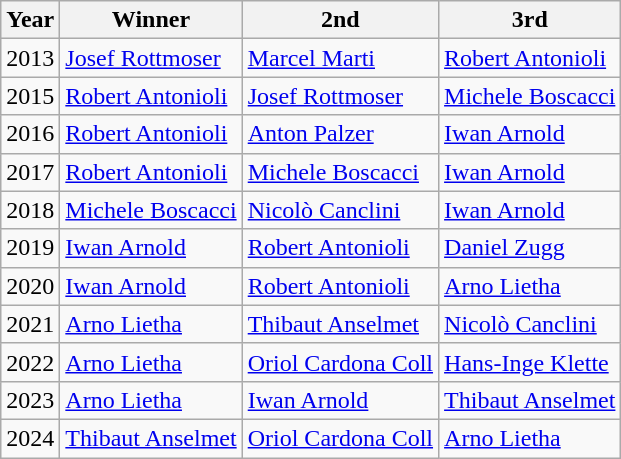<table class="wikitable">
<tr>
<th>Year</th>
<th>Winner</th>
<th>2nd</th>
<th>3rd</th>
</tr>
<tr>
<td>2013</td>
<td> <a href='#'>Josef Rottmoser</a></td>
<td> <a href='#'>Marcel Marti</a></td>
<td> <a href='#'>Robert Antonioli</a></td>
</tr>
<tr>
<td>2015</td>
<td> <a href='#'>Robert Antonioli</a></td>
<td> <a href='#'>Josef Rottmoser</a></td>
<td> <a href='#'>Michele Boscacci</a></td>
</tr>
<tr>
<td>2016</td>
<td> <a href='#'>Robert Antonioli</a></td>
<td> <a href='#'>Anton Palzer</a></td>
<td> <a href='#'>Iwan Arnold</a></td>
</tr>
<tr>
<td>2017</td>
<td> <a href='#'>Robert Antonioli</a></td>
<td> <a href='#'>Michele Boscacci</a></td>
<td> <a href='#'>Iwan Arnold</a></td>
</tr>
<tr>
<td>2018</td>
<td> <a href='#'>Michele Boscacci</a></td>
<td> <a href='#'>Nicolò Canclini</a></td>
<td> <a href='#'>Iwan Arnold</a></td>
</tr>
<tr>
<td align="center">2019</td>
<td> <a href='#'>Iwan Arnold</a></td>
<td> <a href='#'>Robert Antonioli</a></td>
<td> <a href='#'>Daniel Zugg</a></td>
</tr>
<tr>
<td align="center">2020</td>
<td> <a href='#'>Iwan Arnold</a></td>
<td> <a href='#'>Robert Antonioli</a></td>
<td> <a href='#'>Arno Lietha</a></td>
</tr>
<tr>
<td>2021</td>
<td> <a href='#'>Arno Lietha</a></td>
<td> <a href='#'>Thibaut Anselmet</a></td>
<td> <a href='#'>Nicolò Canclini</a></td>
</tr>
<tr>
<td>2022</td>
<td> <a href='#'>Arno Lietha</a></td>
<td> <a href='#'>Oriol Cardona Coll</a></td>
<td> <a href='#'>Hans-Inge Klette</a></td>
</tr>
<tr>
<td>2023</td>
<td> <a href='#'>Arno Lietha</a></td>
<td> <a href='#'>Iwan Arnold</a></td>
<td> <a href='#'>Thibaut Anselmet</a></td>
</tr>
<tr>
<td>2024</td>
<td> <a href='#'>Thibaut Anselmet</a></td>
<td> <a href='#'>Oriol Cardona Coll</a></td>
<td> <a href='#'>Arno Lietha</a></td>
</tr>
</table>
